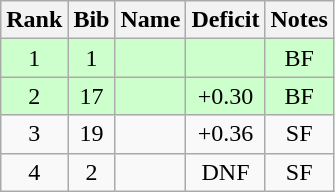<table class="wikitable" style="text-align:center;">
<tr>
<th>Rank</th>
<th>Bib</th>
<th>Name</th>
<th>Deficit</th>
<th>Notes</th>
</tr>
<tr bgcolor=ccffcc>
<td>1</td>
<td>1</td>
<td align=left></td>
<td></td>
<td>BF</td>
</tr>
<tr bgcolor=ccffcc>
<td>2</td>
<td>17</td>
<td align=left></td>
<td>+0.30</td>
<td>BF</td>
</tr>
<tr>
<td>3</td>
<td>19</td>
<td align=left></td>
<td>+0.36</td>
<td>SF</td>
</tr>
<tr>
<td>4</td>
<td>2</td>
<td align=left></td>
<td>DNF</td>
<td>SF</td>
</tr>
</table>
